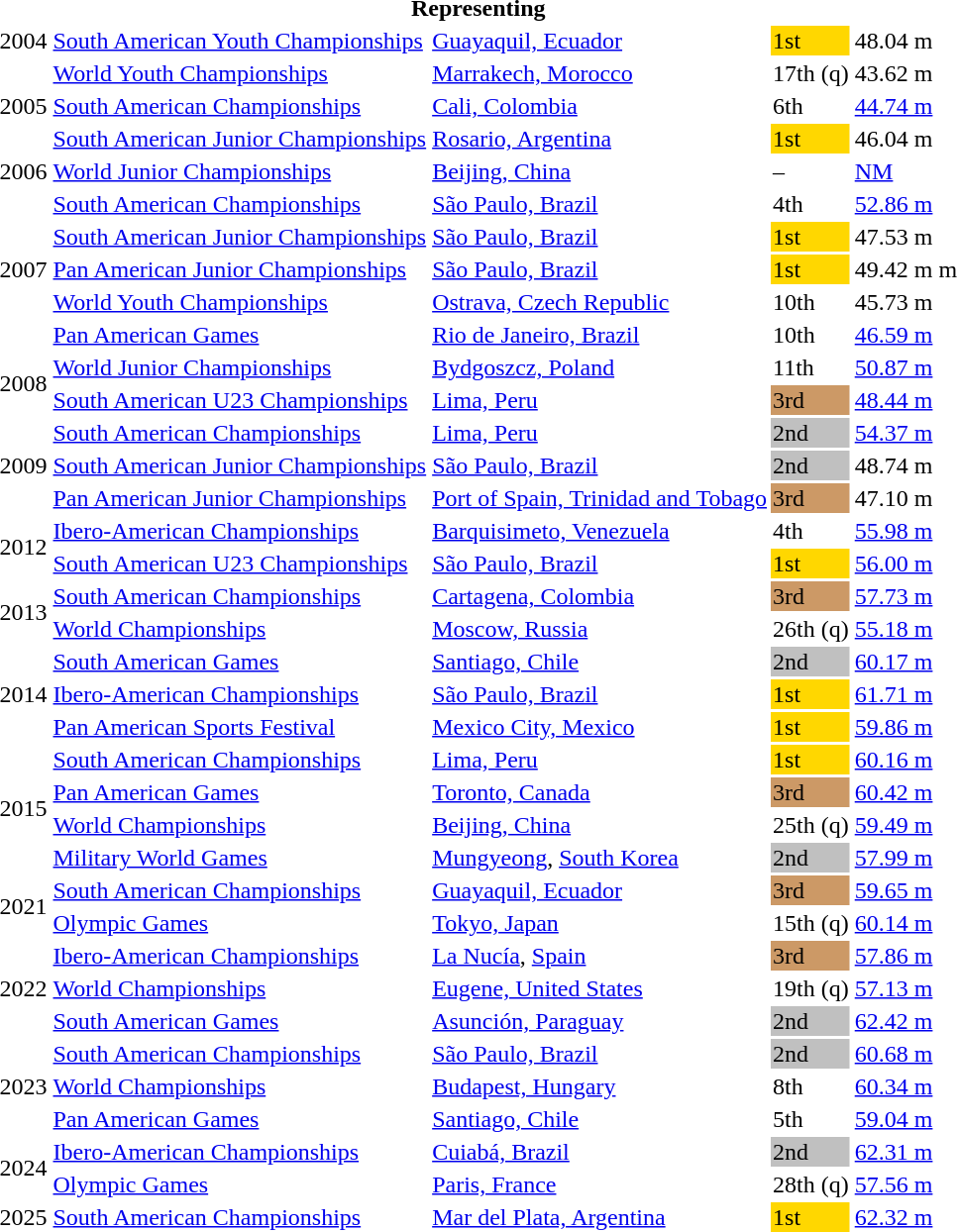<table>
<tr>
<th colspan="5">Representing </th>
</tr>
<tr>
<td>2004</td>
<td><a href='#'>South American Youth Championships</a></td>
<td><a href='#'>Guayaquil, Ecuador</a></td>
<td bgcolor=gold>1st</td>
<td>48.04 m</td>
</tr>
<tr>
<td rowspan=3>2005</td>
<td><a href='#'>World Youth Championships</a></td>
<td><a href='#'>Marrakech, Morocco</a></td>
<td>17th (q)</td>
<td>43.62 m</td>
</tr>
<tr>
<td><a href='#'>South American Championships</a></td>
<td><a href='#'>Cali, Colombia</a></td>
<td>6th</td>
<td><a href='#'>44.74 m</a></td>
</tr>
<tr>
<td><a href='#'>South American Junior Championships</a></td>
<td><a href='#'>Rosario, Argentina</a></td>
<td bgcolor=gold>1st</td>
<td>46.04 m</td>
</tr>
<tr>
<td>2006</td>
<td><a href='#'>World Junior Championships</a></td>
<td><a href='#'>Beijing, China</a></td>
<td>–</td>
<td><a href='#'>NM</a></td>
</tr>
<tr>
<td rowspan=5>2007</td>
<td><a href='#'>South American Championships</a></td>
<td><a href='#'>São Paulo, Brazil</a></td>
<td>4th</td>
<td><a href='#'>52.86 m</a></td>
</tr>
<tr>
<td><a href='#'>South American Junior Championships</a></td>
<td><a href='#'>São Paulo, Brazil</a></td>
<td bgcolor=gold>1st</td>
<td>47.53 m</td>
</tr>
<tr>
<td><a href='#'>Pan American Junior Championships</a></td>
<td><a href='#'>São Paulo, Brazil</a></td>
<td bgcolor=gold>1st</td>
<td>49.42 m m</td>
</tr>
<tr>
<td><a href='#'>World Youth Championships</a></td>
<td><a href='#'>Ostrava, Czech Republic</a></td>
<td>10th</td>
<td>45.73 m</td>
</tr>
<tr>
<td><a href='#'>Pan American Games</a></td>
<td><a href='#'>Rio de Janeiro, Brazil</a></td>
<td>10th</td>
<td><a href='#'>46.59 m</a></td>
</tr>
<tr>
<td rowspan=2>2008</td>
<td><a href='#'>World Junior Championships</a></td>
<td><a href='#'>Bydgoszcz, Poland</a></td>
<td>11th</td>
<td><a href='#'>50.87 m</a></td>
</tr>
<tr>
<td><a href='#'>South American U23 Championships</a></td>
<td><a href='#'>Lima, Peru</a></td>
<td bgcolor=cc9966>3rd</td>
<td><a href='#'>48.44 m</a></td>
</tr>
<tr>
<td rowspan=3>2009</td>
<td><a href='#'>South American Championships</a></td>
<td><a href='#'>Lima, Peru</a></td>
<td bgcolor=silver>2nd</td>
<td><a href='#'>54.37 m</a></td>
</tr>
<tr>
<td><a href='#'>South American Junior Championships</a></td>
<td><a href='#'>São Paulo, Brazil</a></td>
<td bgcolor=silver>2nd</td>
<td>48.74 m</td>
</tr>
<tr>
<td><a href='#'>Pan American Junior Championships</a></td>
<td><a href='#'>Port of Spain, Trinidad and Tobago</a></td>
<td bgcolor=cc9966>3rd</td>
<td>47.10 m</td>
</tr>
<tr>
<td rowspan=2>2012</td>
<td><a href='#'>Ibero-American Championships</a></td>
<td><a href='#'>Barquisimeto, Venezuela</a></td>
<td>4th</td>
<td><a href='#'>55.98 m</a></td>
</tr>
<tr>
<td><a href='#'>South American U23 Championships</a></td>
<td><a href='#'>São Paulo, Brazil</a></td>
<td bgcolor=gold>1st</td>
<td><a href='#'>56.00 m</a></td>
</tr>
<tr>
<td rowspan=2>2013</td>
<td><a href='#'>South American Championships</a></td>
<td><a href='#'>Cartagena, Colombia</a></td>
<td bgcolor=cc9966>3rd</td>
<td><a href='#'>57.73 m</a></td>
</tr>
<tr>
<td><a href='#'>World Championships</a></td>
<td><a href='#'>Moscow, Russia</a></td>
<td>26th (q)</td>
<td><a href='#'>55.18 m</a></td>
</tr>
<tr>
<td rowspan=3>2014</td>
<td><a href='#'>South American Games</a></td>
<td><a href='#'>Santiago, Chile</a></td>
<td bgcolor=silver>2nd</td>
<td><a href='#'>60.17 m</a></td>
</tr>
<tr>
<td><a href='#'>Ibero-American Championships</a></td>
<td><a href='#'>São Paulo, Brazil</a></td>
<td bgcolor=gold>1st</td>
<td><a href='#'>61.71 m</a></td>
</tr>
<tr>
<td><a href='#'>Pan American Sports Festival</a></td>
<td><a href='#'>Mexico City, Mexico</a></td>
<td bgcolor=gold>1st</td>
<td><a href='#'>59.86 m</a></td>
</tr>
<tr>
<td rowspan=4>2015</td>
<td><a href='#'>South American Championships</a></td>
<td><a href='#'>Lima, Peru</a></td>
<td bgcolor=gold>1st</td>
<td><a href='#'>60.16 m</a></td>
</tr>
<tr>
<td><a href='#'>Pan American Games</a></td>
<td><a href='#'>Toronto, Canada</a></td>
<td bgcolor=cc9966>3rd</td>
<td><a href='#'>60.42 m</a></td>
</tr>
<tr>
<td><a href='#'>World Championships</a></td>
<td><a href='#'>Beijing, China</a></td>
<td>25th (q)</td>
<td><a href='#'>59.49 m</a></td>
</tr>
<tr>
<td><a href='#'>Military World Games</a></td>
<td><a href='#'>Mungyeong</a>, <a href='#'>South Korea</a></td>
<td bgcolor=silver>2nd</td>
<td><a href='#'>57.99 m</a></td>
</tr>
<tr>
<td rowspan=2>2021</td>
<td><a href='#'>South American Championships</a></td>
<td><a href='#'>Guayaquil, Ecuador</a></td>
<td bgcolor=cc9966>3rd</td>
<td><a href='#'>59.65 m</a></td>
</tr>
<tr>
<td><a href='#'>Olympic Games</a></td>
<td><a href='#'>Tokyo, Japan</a></td>
<td>15th (q)</td>
<td><a href='#'>60.14 m</a></td>
</tr>
<tr>
<td rowspan=3>2022</td>
<td><a href='#'>Ibero-American Championships</a></td>
<td><a href='#'>La Nucía</a>, <a href='#'>Spain</a></td>
<td bgcolor=cc9966>3rd</td>
<td><a href='#'>57.86 m</a></td>
</tr>
<tr>
<td><a href='#'>World Championships</a></td>
<td><a href='#'>Eugene, United States</a></td>
<td>19th (q)</td>
<td><a href='#'>57.13 m</a></td>
</tr>
<tr>
<td><a href='#'>South American Games</a></td>
<td><a href='#'>Asunción, Paraguay</a></td>
<td bgcolor=silver>2nd</td>
<td><a href='#'>62.42 m</a></td>
</tr>
<tr>
<td rowspan=3>2023</td>
<td><a href='#'>South American Championships</a></td>
<td><a href='#'>São Paulo, Brazil</a></td>
<td bgcolor=silver>2nd</td>
<td><a href='#'>60.68 m</a></td>
</tr>
<tr>
<td><a href='#'>World Championships</a></td>
<td><a href='#'>Budapest, Hungary</a></td>
<td>8th</td>
<td><a href='#'>60.34 m</a></td>
</tr>
<tr>
<td><a href='#'>Pan American Games</a></td>
<td><a href='#'>Santiago, Chile</a></td>
<td>5th</td>
<td><a href='#'>59.04 m</a></td>
</tr>
<tr>
<td rowspan=2>2024</td>
<td><a href='#'>Ibero-American Championships</a></td>
<td><a href='#'>Cuiabá, Brazil</a></td>
<td bgcolor=silver>2nd</td>
<td><a href='#'>62.31 m</a></td>
</tr>
<tr>
<td><a href='#'>Olympic Games</a></td>
<td><a href='#'>Paris, France</a></td>
<td>28th (q)</td>
<td><a href='#'>57.56 m</a></td>
</tr>
<tr>
<td>2025</td>
<td><a href='#'>South American Championships</a></td>
<td><a href='#'>Mar del Plata, Argentina</a></td>
<td bgcolor=gold>1st</td>
<td><a href='#'>62.32 m</a></td>
</tr>
</table>
